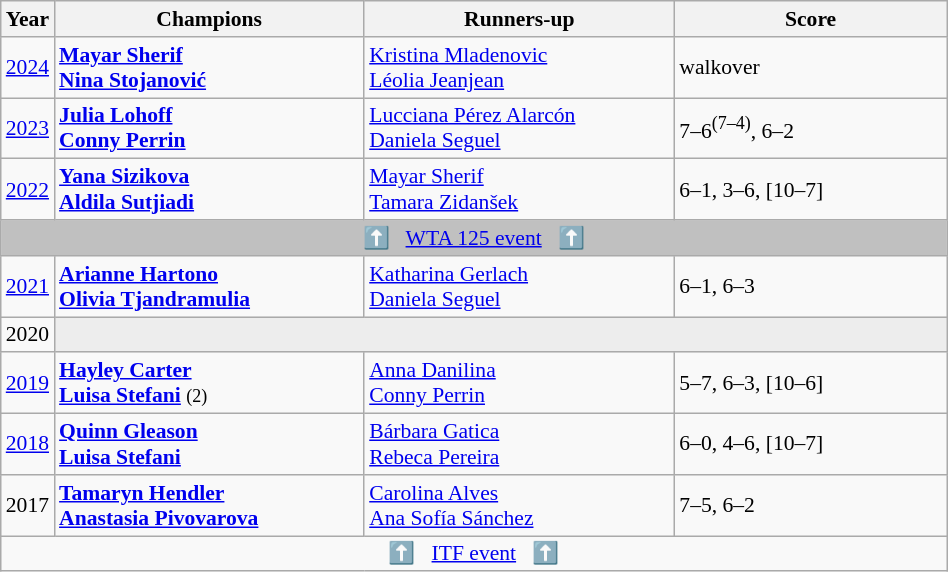<table class="wikitable" style="font-size:90%">
<tr>
<th>Year</th>
<th width="200">Champions</th>
<th width="200">Runners-up</th>
<th width="175">Score</th>
</tr>
<tr>
<td><a href='#'>2024</a></td>
<td> <strong><a href='#'>Mayar Sherif</a></strong> <br>  <strong><a href='#'>Nina Stojanović</a></strong></td>
<td> <a href='#'>Kristina Mladenovic</a> <br>  <a href='#'>Léolia Jeanjean</a></td>
<td>walkover</td>
</tr>
<tr>
<td><a href='#'>2023</a></td>
<td> <strong><a href='#'>Julia Lohoff</a></strong> <br>  <strong><a href='#'>Conny Perrin</a></strong></td>
<td> <a href='#'>Lucciana Pérez Alarcón</a> <br>  <a href='#'>Daniela Seguel</a></td>
<td>7–6<sup>(7–4)</sup>, 6–2</td>
</tr>
<tr>
<td><a href='#'>2022</a></td>
<td> <strong><a href='#'>Yana Sizikova</a></strong> <br>  <strong><a href='#'>Aldila Sutjiadi</a></strong></td>
<td> <a href='#'>Mayar Sherif</a> <br>  <a href='#'>Tamara Zidanšek</a></td>
<td>6–1, 3–6, [10–7]</td>
</tr>
<tr>
<td colspan="4" align="center" bgcolor=silver>⬆️   <a href='#'>WTA 125 event</a>   ⬆️</td>
</tr>
<tr>
<td><a href='#'>2021</a></td>
<td> <strong><a href='#'>Arianne Hartono</a></strong> <br>  <strong><a href='#'>Olivia Tjandramulia</a></strong></td>
<td> <a href='#'>Katharina Gerlach</a> <br>  <a href='#'>Daniela Seguel</a></td>
<td>6–1, 6–3</td>
</tr>
<tr>
<td>2020</td>
<td colspan=3 bgcolor="#ededed"></td>
</tr>
<tr>
<td><a href='#'>2019</a></td>
<td> <strong><a href='#'>Hayley Carter</a></strong> <br>  <strong><a href='#'>Luisa Stefani</a></strong> <small>(2)</small></td>
<td> <a href='#'>Anna Danilina</a> <br>  <a href='#'>Conny Perrin</a></td>
<td>5–7, 6–3, [10–6]</td>
</tr>
<tr>
<td><a href='#'>2018</a></td>
<td> <strong><a href='#'>Quinn Gleason</a></strong> <br>  <strong><a href='#'>Luisa Stefani</a></strong></td>
<td> <a href='#'>Bárbara Gatica</a> <br>  <a href='#'>Rebeca Pereira</a></td>
<td>6–0, 4–6, [10–7]</td>
</tr>
<tr>
<td>2017</td>
<td> <strong><a href='#'>Tamaryn Hendler</a></strong> <br>  <strong><a href='#'>Anastasia Pivovarova</a></strong></td>
<td> <a href='#'>Carolina Alves</a> <br>  <a href='#'>Ana Sofía Sánchez</a></td>
<td>7–5, 6–2</td>
</tr>
<tr>
<td colspan="4" align="center">⬆️   <a href='#'>ITF event</a>   ⬆️</td>
</tr>
</table>
